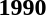<table>
<tr>
<td><strong>1990</strong><br></td>
</tr>
</table>
